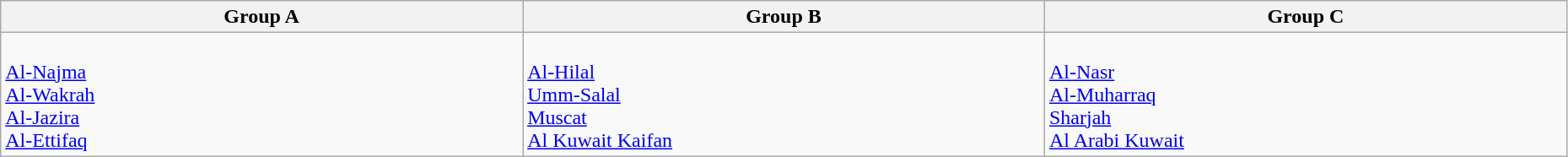<table class="wikitable" width=98%>
<tr>
<th width=20%>Group A</th>
<th width=20%>Group B</th>
<th width=20%>Group C</th>
</tr>
<tr>
<td><br> <a href='#'>Al-Najma</a> <br>
 <a href='#'>Al-Wakrah</a> <br>
 <a href='#'>Al-Jazira</a><br>
 <a href='#'>Al-Ettifaq</a><br></td>
<td><br> <a href='#'>Al-Hilal</a><br>
 <a href='#'>Umm-Salal</a> <br>
 <a href='#'>Muscat</a> <br>
 <a href='#'>Al Kuwait Kaifan</a> <br></td>
<td><br> <a href='#'>Al-Nasr</a> <br>
 <a href='#'>Al-Muharraq</a> <br>
 <a href='#'>Sharjah</a> <br>
 <a href='#'>Al Arabi Kuwait</a> <br></td>
</tr>
</table>
